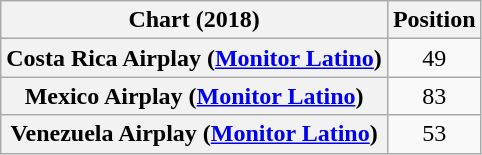<table class="wikitable sortable plainrowheaders" style="text-align:center;">
<tr>
<th>Chart (2018)</th>
<th>Position</th>
</tr>
<tr>
<th scope="row">Costa Rica Airplay (<a href='#'>Monitor Latino</a>)</th>
<td>49</td>
</tr>
<tr>
<th scope="row">Mexico Airplay (<a href='#'>Monitor Latino</a>)</th>
<td>83</td>
</tr>
<tr>
<th scope="row">Venezuela Airplay (<a href='#'>Monitor Latino</a>)</th>
<td>53</td>
</tr>
</table>
